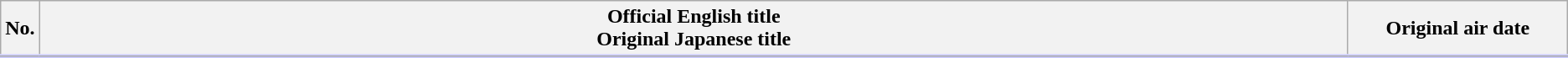<table class="plainrowheaders wikitable">
<tr style="border-bottom: 3px solid #CCF;">
<th style="width:1%;">No.</th>
<th>Official English title<br> Original Japanese title</th>
<th style="width:14%;">Original air date</th>
</tr>
<tr>
</tr>
</table>
